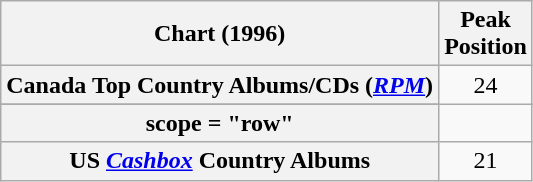<table class="wikitable sortable plainrowheaders" style="text-align:center">
<tr>
<th>Chart (1996)</th>
<th>Peak<br>Position</th>
</tr>
<tr>
<th scope = "row">Canada Top Country Albums/CDs (<em><a href='#'>RPM</a></em>)</th>
<td>24</td>
</tr>
<tr>
</tr>
<tr>
</tr>
<tr>
<th>scope = "row" </th>
</tr>
<tr>
<th scope = "row">US <em><a href='#'>Cashbox</a></em> Country Albums</th>
<td align="center">21</td>
</tr>
</table>
